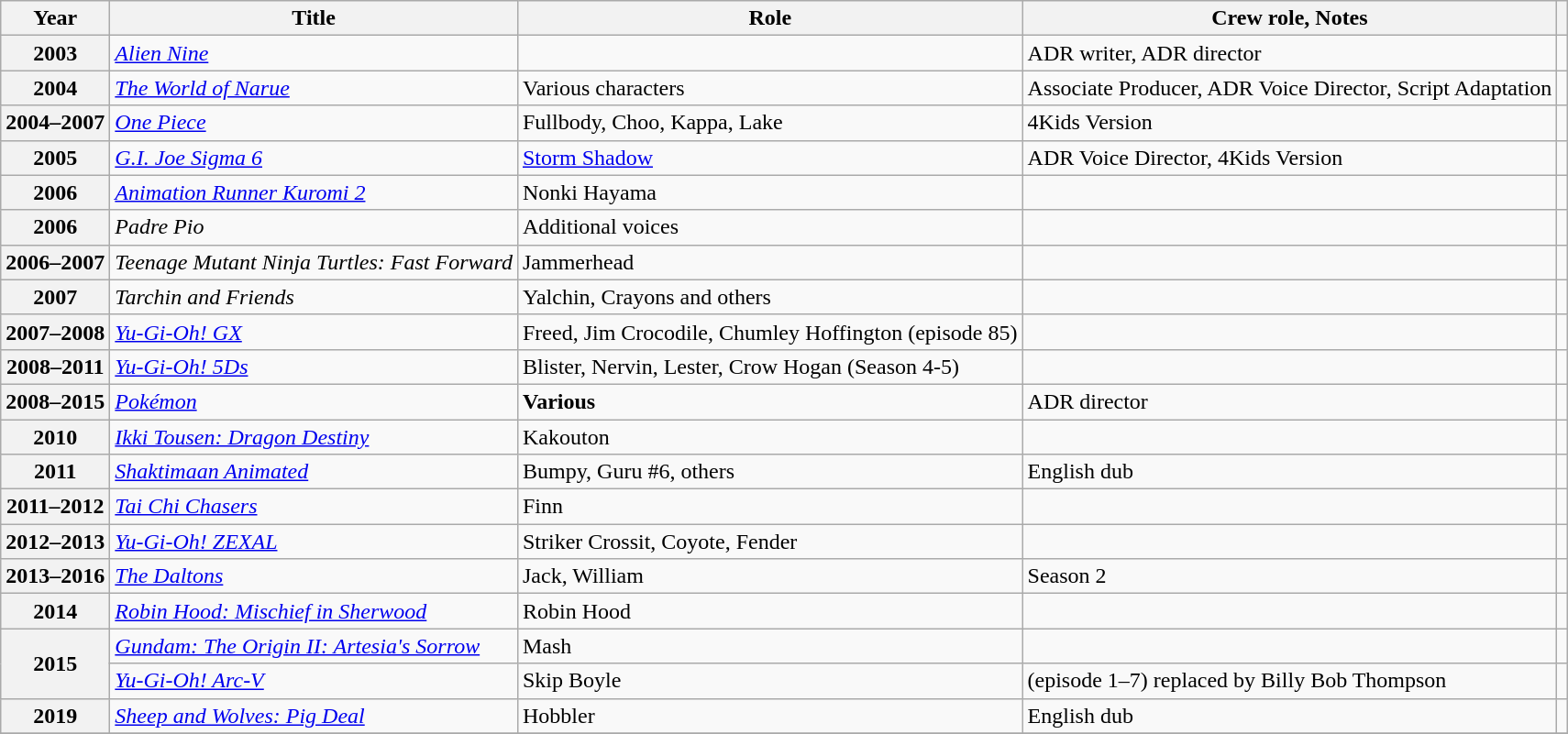<table class="wikitable sortable plainrowheaders">
<tr>
<th scope="col">Year</th>
<th scope="col">Title</th>
<th scope="col">Role</th>
<th scope="col" class="unsortable">Crew role, Notes</th>
<th scope="col" class="unsortable"></th>
</tr>
<tr>
<th scope="row">2003</th>
<td><em><a href='#'>Alien Nine</a></em></td>
<td></td>
<td>ADR writer, ADR director</td>
<td></td>
</tr>
<tr>
<th scope="row">2004</th>
<td data-sort-value="World of Narue"><em><a href='#'>The World of Narue</a></em></td>
<td>Various characters</td>
<td>Associate Producer, ADR Voice Director, Script Adaptation</td>
<td></td>
</tr>
<tr>
<th scope="row">2004–2007</th>
<td><em><a href='#'>One Piece</a></em></td>
<td>Fullbody, Choo, Kappa, Lake</td>
<td>4Kids Version</td>
<td></td>
</tr>
<tr>
<th scope="row">2005</th>
<td><em><a href='#'>G.I. Joe Sigma 6</a></em></td>
<td><a href='#'>Storm Shadow</a></td>
<td>ADR Voice Director, 4Kids Version</td>
<td></td>
</tr>
<tr>
<th scope="row">2006</th>
<td><em><a href='#'>Animation Runner Kuromi 2</a></em></td>
<td>Nonki Hayama</td>
<td></td>
<td></td>
</tr>
<tr>
<th scope="row">2006</th>
<td><em>Padre Pio</em></td>
<td>Additional voices</td>
<td></td>
<td></td>
</tr>
<tr>
<th scope="row">2006–2007</th>
<td><em>Teenage Mutant Ninja Turtles: Fast Forward</em></td>
<td>Jammerhead</td>
<td></td>
<td></td>
</tr>
<tr>
<th scope="row">2007</th>
<td><em>Tarchin and Friends</em></td>
<td>Yalchin, Crayons and others</td>
<td></td>
<td></td>
</tr>
<tr>
<th scope="row">2007–2008</th>
<td><em><a href='#'>Yu-Gi-Oh! GX</a></em></td>
<td>Freed, Jim Crocodile, Chumley Hoffington (episode 85)</td>
<td></td>
<td></td>
</tr>
<tr>
<th scope="row">2008–2011</th>
<td><em><a href='#'>Yu-Gi-Oh! 5Ds</a></em></td>
<td>Blister, Nervin, Lester, Crow Hogan (Season 4-5)</td>
<td></td>
<td></td>
</tr>
<tr>
<th scope="row">2008–2015</th>
<td><em><a href='#'>Pokémon</a></em></td>
<td><strong>Various</strong></td>
<td>ADR director</td>
<td></td>
</tr>
<tr>
<th scope="row">2010</th>
<td><em><a href='#'>Ikki Tousen: Dragon Destiny</a></em></td>
<td>Kakouton</td>
<td></td>
<td></td>
</tr>
<tr>
<th scope="row">2011</th>
<td><em><a href='#'>Shaktimaan Animated</a></em></td>
<td>Bumpy, Guru #6, others</td>
<td>English dub</td>
<td></td>
</tr>
<tr>
<th scope="row">2011–2012</th>
<td><em><a href='#'>Tai Chi Chasers</a></em></td>
<td>Finn</td>
<td></td>
<td></td>
</tr>
<tr>
<th scope="row">2012–2013</th>
<td><em><a href='#'>Yu-Gi-Oh! ZEXAL</a></em></td>
<td>Striker Crossit, Coyote, Fender</td>
<td></td>
<td></td>
</tr>
<tr>
<th scope="row">2013–2016</th>
<td><em><a href='#'>The Daltons</a></em></td>
<td>Jack, William</td>
<td>Season 2</td>
<td></td>
</tr>
<tr>
<th scope="row">2014</th>
<td><em><a href='#'>Robin Hood: Mischief in Sherwood</a></em></td>
<td>Robin Hood</td>
<td></td>
<td></td>
</tr>
<tr>
<th rowspan="2" scope="row">2015</th>
<td><em><a href='#'>Gundam: The Origin II: Artesia's Sorrow</a></em></td>
<td>Mash</td>
<td></td>
<td></td>
</tr>
<tr>
<td><em><a href='#'>Yu-Gi-Oh! Arc-V</a></em></td>
<td>Skip Boyle</td>
<td>(episode 1–7) replaced by Billy Bob Thompson</td>
<td></td>
</tr>
<tr>
<th scope="row">2019</th>
<td><em><a href='#'>Sheep and Wolves: Pig Deal</a></em></td>
<td>Hobbler</td>
<td>English dub</td>
<td></td>
</tr>
<tr>
</tr>
</table>
